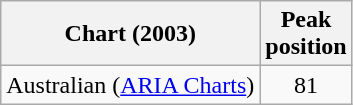<table class="wikitable">
<tr>
<th>Chart (2003)</th>
<th>Peak<br>position</th>
</tr>
<tr>
<td>Australian (<a href='#'>ARIA Charts</a>)</td>
<td align="center">81</td>
</tr>
</table>
